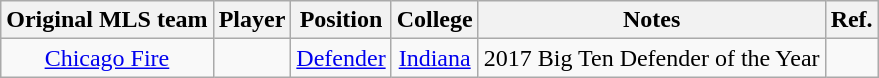<table class="wikitable sortable" style="text-align:center">
<tr>
<th>Original MLS team</th>
<th>Player</th>
<th>Position</th>
<th>College</th>
<th>Notes</th>
<th class="unsortable">Ref.</th>
</tr>
<tr>
<td><a href='#'>Chicago Fire</a></td>
<td></td>
<td><a href='#'>Defender</a></td>
<td><a href='#'>Indiana</a></td>
<td>2017 Big Ten Defender of the Year</td>
<td></td>
</tr>
</table>
